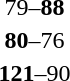<table style="text-align:center">
<tr>
<th width=200></th>
<th width=100></th>
<th width=200></th>
</tr>
<tr>
<td align=right></td>
<td>79–<strong>88</strong></td>
<td align=left><strong></strong></td>
</tr>
<tr>
<td align=right><strong></strong></td>
<td><strong>80</strong>–76</td>
<td align=left></td>
</tr>
<tr>
<td align=right><strong></strong></td>
<td><strong>121</strong>–90</td>
<td align=left></td>
</tr>
</table>
